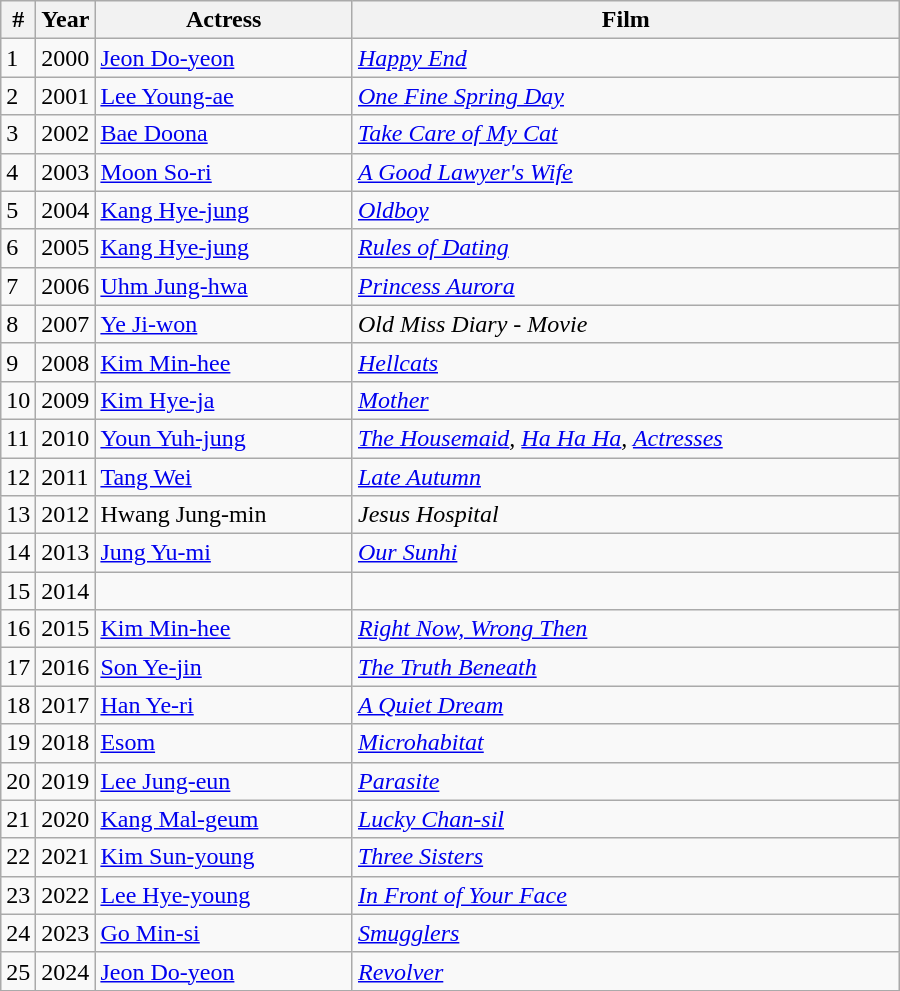<table class="wikitable" style="width:600px">
<tr>
<th width=10>#</th>
<th width=10>Year</th>
<th>Actress</th>
<th>Film</th>
</tr>
<tr>
<td>1</td>
<td>2000</td>
<td><a href='#'>Jeon Do-yeon</a></td>
<td><em><a href='#'>Happy End</a></em></td>
</tr>
<tr>
<td>2</td>
<td>2001</td>
<td><a href='#'>Lee Young-ae</a></td>
<td><em><a href='#'>One Fine Spring Day</a></em></td>
</tr>
<tr>
<td>3</td>
<td>2002</td>
<td><a href='#'>Bae Doona</a></td>
<td><em><a href='#'>Take Care of My Cat</a></em></td>
</tr>
<tr>
<td>4</td>
<td>2003</td>
<td><a href='#'>Moon So-ri</a></td>
<td><em><a href='#'>A Good Lawyer's Wife</a></em></td>
</tr>
<tr>
<td>5</td>
<td>2004</td>
<td><a href='#'>Kang Hye-jung</a></td>
<td><em><a href='#'>Oldboy</a></em></td>
</tr>
<tr>
<td>6</td>
<td>2005</td>
<td><a href='#'>Kang Hye-jung</a></td>
<td><em><a href='#'>Rules of Dating</a></em></td>
</tr>
<tr>
<td>7</td>
<td>2006</td>
<td><a href='#'>Uhm Jung-hwa</a></td>
<td><em><a href='#'>Princess Aurora</a></em></td>
</tr>
<tr>
<td>8</td>
<td>2007</td>
<td><a href='#'>Ye Ji-won</a></td>
<td><em>Old Miss Diary - Movie</em></td>
</tr>
<tr>
<td>9</td>
<td>2008</td>
<td><a href='#'>Kim Min-hee</a></td>
<td><em><a href='#'>Hellcats</a></em></td>
</tr>
<tr>
<td>10</td>
<td>2009</td>
<td><a href='#'>Kim Hye-ja</a></td>
<td><em><a href='#'>Mother</a></em></td>
</tr>
<tr>
<td>11</td>
<td>2010</td>
<td><a href='#'>Youn Yuh-jung</a></td>
<td><em><a href='#'>The Housemaid</a>, <a href='#'>Ha Ha Ha</a>, <a href='#'>Actresses</a></em></td>
</tr>
<tr>
<td>12</td>
<td>2011</td>
<td><a href='#'>Tang Wei</a></td>
<td><em><a href='#'>Late Autumn</a></em></td>
</tr>
<tr>
<td>13</td>
<td>2012</td>
<td>Hwang Jung-min</td>
<td><em>Jesus Hospital</em></td>
</tr>
<tr>
<td>14</td>
<td>2013</td>
<td><a href='#'>Jung Yu-mi</a></td>
<td><em><a href='#'>Our Sunhi</a></em></td>
</tr>
<tr>
<td>15</td>
<td>2014</td>
<td></td>
<td></td>
</tr>
<tr>
<td>16</td>
<td>2015</td>
<td><a href='#'>Kim Min-hee</a></td>
<td><em><a href='#'>Right Now, Wrong Then</a></em></td>
</tr>
<tr>
<td>17</td>
<td>2016</td>
<td><a href='#'>Son Ye-jin</a></td>
<td><em><a href='#'>The Truth Beneath</a></em></td>
</tr>
<tr>
<td>18</td>
<td>2017</td>
<td><a href='#'>Han Ye-ri</a></td>
<td><em><a href='#'>A Quiet Dream</a></em></td>
</tr>
<tr>
<td>19</td>
<td>2018</td>
<td><a href='#'>Esom</a></td>
<td><em><a href='#'>Microhabitat</a></em></td>
</tr>
<tr>
<td>20</td>
<td>2019</td>
<td><a href='#'>Lee Jung-eun</a></td>
<td><em><a href='#'>Parasite</a></em></td>
</tr>
<tr>
<td>21</td>
<td>2020</td>
<td><a href='#'>Kang Mal-geum</a></td>
<td><em><a href='#'>Lucky Chan-sil</a></em></td>
</tr>
<tr>
<td>22</td>
<td>2021</td>
<td><a href='#'>Kim Sun-young</a></td>
<td><em><a href='#'>Three Sisters</a></em></td>
</tr>
<tr>
<td>23</td>
<td>2022</td>
<td><a href='#'>Lee Hye-young</a></td>
<td><em><a href='#'>In Front of Your Face</a></em></td>
</tr>
<tr>
<td>24</td>
<td>2023</td>
<td><a href='#'>Go Min-si</a></td>
<td><em><a href='#'>Smugglers</a></em></td>
</tr>
<tr>
<td>25</td>
<td>2024</td>
<td><a href='#'>Jeon Do-yeon</a></td>
<td><em><a href='#'>Revolver</a></em></td>
</tr>
<tr>
</tr>
</table>
